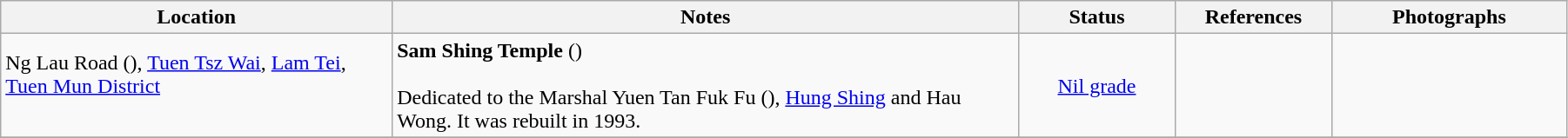<table class="wikitable sortable" style="width:95%">
<tr>
<th width="25%">Location</th>
<th width="40%">Notes</th>
<th width="10%">Status</th>
<th width="10%">References</th>
<th width="15%">Photographs</th>
</tr>
<tr>
<td>Ng Lau Road (), <a href='#'>Tuen Tsz Wai</a>, <a href='#'>Lam Tei</a>, <a href='#'>Tuen Mun District</a><br><br></td>
<td><strong>Sam Shing Temple</strong> ()<br><br>Dedicated to the Marshal Yuen Tan Fuk Fu (), <a href='#'>Hung Shing</a> and Hau Wong. It was rebuilt in 1993.</td>
<td style="text-align:center"><a href='#'>Nil grade</a></td>
<td>  </td>
<td></td>
</tr>
<tr>
</tr>
</table>
